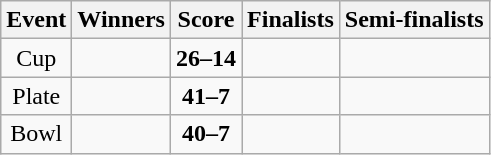<table class="wikitable" style="text-align: center">
<tr>
<th>Event</th>
<th>Winners</th>
<th>Score</th>
<th>Finalists</th>
<th>Semi-finalists</th>
</tr>
<tr>
<td>Cup</td>
<td align=left><strong></strong></td>
<td><strong>26–14</strong></td>
<td align=left></td>
<td align=left><br></td>
</tr>
<tr>
<td>Plate</td>
<td align=left><strong></strong></td>
<td><strong>41–7</strong></td>
<td align=left></td>
<td align=left><br></td>
</tr>
<tr>
<td>Bowl</td>
<td align=left><strong></strong></td>
<td><strong>40–7</strong></td>
<td align=left></td>
<td align=left><br></td>
</tr>
</table>
